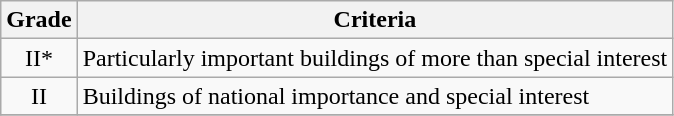<table class="wikitable" border="1">
<tr>
<th>Grade</th>
<th>Criteria</th>
</tr>
<tr>
<td align="center" >II*</td>
<td>Particularly important buildings of more than special interest</td>
</tr>
<tr>
<td align="center" >II</td>
<td>Buildings of national importance and special interest</td>
</tr>
<tr>
</tr>
</table>
